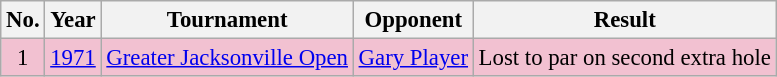<table class="wikitable" style="font-size:95%;">
<tr>
<th>No.</th>
<th>Year</th>
<th>Tournament</th>
<th>Opponent</th>
<th>Result</th>
</tr>
<tr style="background:#F2C1D1;">
<td align=center>1</td>
<td><a href='#'>1971</a></td>
<td><a href='#'>Greater Jacksonville Open</a></td>
<td> <a href='#'>Gary Player</a></td>
<td>Lost to par on second extra hole</td>
</tr>
</table>
